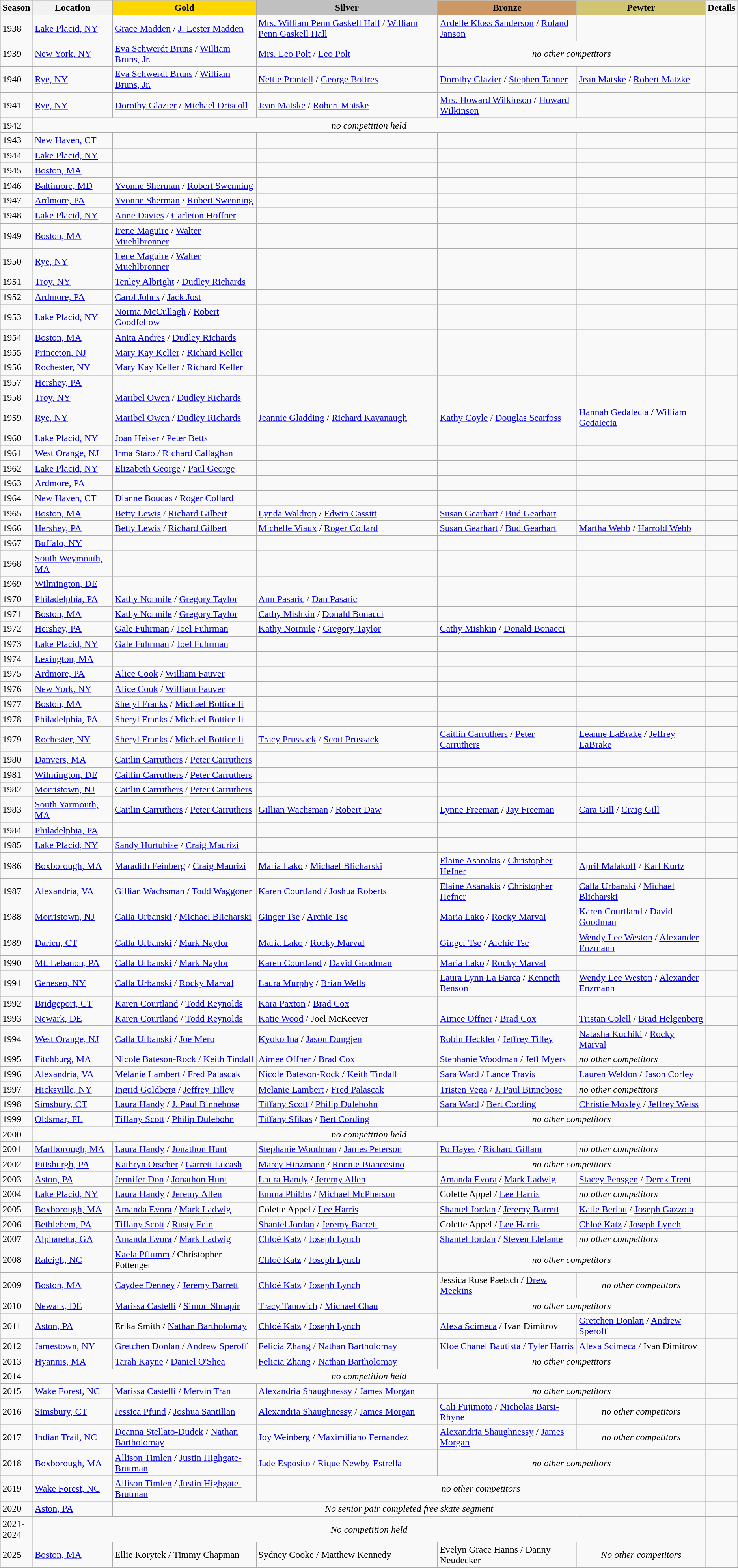<table class="wikitable">
<tr>
<th>Season</th>
<th>Location</th>
<td align=center bgcolor=gold><strong>Gold</strong></td>
<td align=center bgcolor=silver><strong>Silver</strong></td>
<td align=center bgcolor=cc9966><strong>Bronze</strong></td>
<td align=center bgcolor=d1c571><strong>Pewter</strong></td>
<th>Details</th>
</tr>
<tr>
</tr>
<tr>
<td>1938</td>
<td><a href='#'>Lake Placid, NY</a></td>
<td><a href='#'>Grace Madden</a> / <a href='#'>J. Lester Madden</a></td>
<td><a href='#'>Mrs. William Penn Gaskell Hall</a> / <a href='#'>William Penn Gaskell Hall</a></td>
<td><a href='#'>Ardelle Kloss Sanderson</a> / <a href='#'>Roland Janson</a></td>
<td></td>
<td></td>
</tr>
<tr>
<td>1939</td>
<td><a href='#'>New York, NY</a></td>
<td><a href='#'>Eva Schwerdt Bruns</a> / <a href='#'>William Bruns, Jr.</a></td>
<td><a href='#'>Mrs. Leo Polt</a> / <a href='#'>Leo Polt</a></td>
<td colspan=2 align=center><em>no other competitors</em></td>
<td></td>
</tr>
<tr>
<td>1940</td>
<td><a href='#'>Rye, NY</a></td>
<td><a href='#'>Eva Schwerdt Bruns</a> / <a href='#'>William Bruns, Jr.</a></td>
<td><a href='#'>Nettie Prantell</a> / <a href='#'>George Boltres</a></td>
<td><a href='#'>Dorothy Glazier</a> / <a href='#'>Stephen Tanner</a></td>
<td><a href='#'>Jean Matske</a> / <a href='#'>Robert Matzke</a></td>
<td></td>
</tr>
<tr>
<td>1941</td>
<td><a href='#'>Rye, NY</a></td>
<td><a href='#'>Dorothy Glazier</a> / <a href='#'>Michael Driscoll</a></td>
<td><a href='#'>Jean Matske</a> / <a href='#'>Robert Matske</a></td>
<td><a href='#'>Mrs. Howard Wilkinson</a> / <a href='#'>Howard Wilkinson</a></td>
<td></td>
<td></td>
</tr>
<tr>
<td>1942</td>
<td colspan=5 align=center><em>no competition held</em></td>
<td></td>
</tr>
<tr>
<td>1943</td>
<td><a href='#'>New Haven, CT</a></td>
<td></td>
<td></td>
<td></td>
<td></td>
<td></td>
</tr>
<tr>
<td>1944</td>
<td><a href='#'>Lake Placid, NY</a></td>
<td></td>
<td></td>
<td></td>
<td></td>
<td></td>
</tr>
<tr>
<td>1945</td>
<td><a href='#'>Boston, MA</a></td>
<td></td>
<td></td>
<td></td>
<td></td>
<td></td>
</tr>
<tr>
<td>1946</td>
<td><a href='#'>Baltimore, MD</a></td>
<td><a href='#'>Yvonne Sherman</a> / <a href='#'>Robert Swenning</a></td>
<td></td>
<td></td>
<td></td>
<td></td>
</tr>
<tr>
<td>1947</td>
<td><a href='#'>Ardmore, PA</a></td>
<td><a href='#'>Yvonne Sherman</a> / <a href='#'>Robert Swenning</a></td>
<td></td>
<td></td>
<td></td>
<td></td>
</tr>
<tr>
<td>1948</td>
<td><a href='#'>Lake Placid, NY</a></td>
<td><a href='#'>Anne Davies</a> / <a href='#'>Carleton Hoffner</a></td>
<td></td>
<td></td>
<td></td>
<td></td>
</tr>
<tr>
<td>1949</td>
<td><a href='#'>Boston, MA</a></td>
<td><a href='#'>Irene Maguire</a> / <a href='#'>Walter Muehlbronner</a></td>
<td></td>
<td></td>
<td></td>
<td></td>
</tr>
<tr>
<td>1950</td>
<td><a href='#'>Rye, NY</a></td>
<td><a href='#'>Irene Maguire</a> / <a href='#'>Walter Muehlbronner</a></td>
<td></td>
<td></td>
<td></td>
<td></td>
</tr>
<tr>
<td>1951</td>
<td><a href='#'>Troy, NY</a></td>
<td><a href='#'>Tenley Albright</a> / <a href='#'>Dudley Richards</a></td>
<td></td>
<td></td>
<td></td>
<td></td>
</tr>
<tr>
<td>1952</td>
<td><a href='#'>Ardmore, PA</a></td>
<td><a href='#'>Carol Johns</a> / <a href='#'>Jack Jost</a></td>
<td></td>
<td></td>
<td></td>
<td></td>
</tr>
<tr>
<td>1953</td>
<td><a href='#'>Lake Placid, NY</a></td>
<td><a href='#'>Norma McCullagh</a> / <a href='#'>Robert Goodfellow</a></td>
<td></td>
<td></td>
<td></td>
<td></td>
</tr>
<tr>
<td>1954</td>
<td><a href='#'>Boston, MA</a></td>
<td><a href='#'>Anita Andres</a> / <a href='#'>Dudley Richards</a></td>
<td></td>
<td></td>
<td></td>
<td></td>
</tr>
<tr>
<td>1955</td>
<td><a href='#'>Princeton, NJ</a></td>
<td><a href='#'>Mary Kay Keller</a> / <a href='#'>Richard Keller</a></td>
<td></td>
<td></td>
<td></td>
<td></td>
</tr>
<tr>
<td>1956</td>
<td><a href='#'>Rochester, NY</a></td>
<td><a href='#'>Mary Kay Keller</a> / <a href='#'>Richard Keller</a></td>
<td></td>
<td></td>
<td></td>
<td></td>
</tr>
<tr>
<td>1957</td>
<td><a href='#'>Hershey, PA</a></td>
<td></td>
<td></td>
<td></td>
<td></td>
<td></td>
</tr>
<tr>
<td>1958</td>
<td><a href='#'>Troy, NY</a></td>
<td><a href='#'>Maribel Owen</a> / <a href='#'>Dudley Richards</a></td>
<td></td>
<td></td>
<td></td>
<td></td>
</tr>
<tr>
<td>1959</td>
<td><a href='#'>Rye, NY</a></td>
<td><a href='#'>Maribel Owen</a> / <a href='#'>Dudley Richards</a></td>
<td><a href='#'>Jeannie Gladding</a> / <a href='#'>Richard Kavanaugh</a></td>
<td><a href='#'>Kathy Coyle</a> / <a href='#'>Douglas Searfoss</a></td>
<td><a href='#'>Hannah Gedalecia</a> / <a href='#'>William Gedalecia</a></td>
<td></td>
</tr>
<tr>
<td>1960</td>
<td><a href='#'>Lake Placid, NY</a></td>
<td><a href='#'>Joan Heiser</a> / <a href='#'>Peter Betts</a></td>
<td></td>
<td></td>
<td></td>
<td></td>
</tr>
<tr>
<td>1961</td>
<td><a href='#'>West Orange, NJ</a></td>
<td><a href='#'>Irma Staro</a> / <a href='#'>Richard Callaghan</a></td>
<td></td>
<td></td>
<td></td>
<td></td>
</tr>
<tr>
<td>1962</td>
<td><a href='#'>Lake Placid, NY</a></td>
<td><a href='#'>Elizabeth George</a> / <a href='#'>Paul George</a></td>
<td></td>
<td></td>
<td></td>
<td></td>
</tr>
<tr>
<td>1963</td>
<td><a href='#'>Ardmore, PA</a></td>
<td></td>
<td></td>
<td></td>
<td></td>
<td></td>
</tr>
<tr>
<td>1964</td>
<td><a href='#'>New Haven, CT</a></td>
<td><a href='#'>Dianne Boucas</a> / <a href='#'>Roger Collard</a></td>
<td></td>
<td></td>
<td></td>
<td></td>
</tr>
<tr>
<td>1965</td>
<td><a href='#'>Boston, MA</a></td>
<td><a href='#'>Betty Lewis</a> / <a href='#'>Richard Gilbert</a></td>
<td><a href='#'>Lynda Waldrop</a> / <a href='#'>Edwin Cassitt</a></td>
<td><a href='#'>Susan Gearhart</a> / <a href='#'>Bud Gearhart</a></td>
<td></td>
<td></td>
</tr>
<tr>
<td>1966</td>
<td><a href='#'>Hershey, PA</a></td>
<td><a href='#'>Betty Lewis</a> / <a href='#'>Richard Gilbert</a></td>
<td><a href='#'>Michelle Viaux</a> / <a href='#'>Roger Collard</a></td>
<td><a href='#'>Susan Gearhart</a> / <a href='#'>Bud Gearhart</a></td>
<td><a href='#'>Martha Webb</a> / <a href='#'>Harrold Webb</a></td>
<td></td>
</tr>
<tr>
<td>1967</td>
<td><a href='#'>Buffalo, NY</a></td>
<td></td>
<td></td>
<td></td>
<td></td>
<td></td>
</tr>
<tr>
<td>1968</td>
<td><a href='#'>South Weymouth, MA</a></td>
<td></td>
<td></td>
<td></td>
<td></td>
<td></td>
</tr>
<tr>
<td>1969</td>
<td><a href='#'>Wilmington, DE</a></td>
<td></td>
<td></td>
<td></td>
<td></td>
<td></td>
</tr>
<tr>
<td>1970</td>
<td><a href='#'>Philadelphia, PA</a></td>
<td><a href='#'>Kathy Normile</a> / <a href='#'>Gregory Taylor</a></td>
<td><a href='#'>Ann Pasaric</a> / <a href='#'>Dan Pasaric</a></td>
<td></td>
<td></td>
<td></td>
</tr>
<tr>
<td>1971</td>
<td><a href='#'>Boston, MA</a></td>
<td><a href='#'>Kathy Normile</a> / <a href='#'>Gregory Taylor</a></td>
<td><a href='#'>Cathy Mishkin</a> / <a href='#'>Donald Bonacci</a></td>
<td></td>
<td></td>
<td></td>
</tr>
<tr>
<td>1972</td>
<td><a href='#'>Hershey, PA</a></td>
<td><a href='#'>Gale Fuhrman</a> / <a href='#'>Joel Fuhrman</a></td>
<td><a href='#'>Kathy Normile</a> / <a href='#'>Gregory Taylor</a></td>
<td><a href='#'>Cathy Mishkin</a> / <a href='#'>Donald Bonacci</a></td>
<td></td>
<td></td>
</tr>
<tr>
<td>1973</td>
<td><a href='#'>Lake Placid, NY</a></td>
<td><a href='#'>Gale Fuhrman</a> / <a href='#'>Joel Fuhrman</a></td>
<td></td>
<td></td>
<td></td>
<td></td>
</tr>
<tr>
<td>1974</td>
<td><a href='#'>Lexington, MA</a></td>
<td></td>
<td></td>
<td></td>
<td></td>
</tr>
<tr>
<td>1975</td>
<td><a href='#'>Ardmore, PA</a></td>
<td><a href='#'>Alice Cook</a> / <a href='#'>William Fauver</a></td>
<td></td>
<td></td>
<td></td>
<td></td>
</tr>
<tr>
<td>1976</td>
<td><a href='#'>New York, NY</a></td>
<td><a href='#'>Alice Cook</a> / <a href='#'>William Fauver</a></td>
<td></td>
<td></td>
<td></td>
<td></td>
</tr>
<tr>
<td>1977</td>
<td><a href='#'>Boston, MA</a></td>
<td><a href='#'>Sheryl Franks</a> / <a href='#'>Michael Botticelli</a></td>
<td></td>
<td></td>
<td></td>
<td></td>
</tr>
<tr>
<td>1978</td>
<td><a href='#'>Philadelphia, PA</a></td>
<td><a href='#'>Sheryl Franks</a> / <a href='#'>Michael Botticelli</a></td>
<td></td>
<td></td>
<td></td>
<td></td>
</tr>
<tr>
<td>1979</td>
<td><a href='#'>Rochester, NY</a></td>
<td><a href='#'>Sheryl Franks</a> / <a href='#'>Michael Botticelli</a></td>
<td><a href='#'>Tracy Prussack</a> / <a href='#'>Scott Prussack</a></td>
<td><a href='#'>Caitlin Carruthers</a> / <a href='#'>Peter Carruthers</a></td>
<td><a href='#'>Leanne LaBrake</a> / <a href='#'>Jeffrey LaBrake</a></td>
<td></td>
</tr>
<tr>
<td>1980</td>
<td><a href='#'>Danvers, MA</a></td>
<td><a href='#'>Caitlin Carruthers</a> / <a href='#'>Peter Carruthers</a></td>
<td></td>
<td></td>
<td></td>
<td></td>
</tr>
<tr>
<td>1981</td>
<td><a href='#'>Wilmington, DE</a></td>
<td><a href='#'>Caitlin Carruthers</a> / <a href='#'>Peter Carruthers</a></td>
<td></td>
<td></td>
<td></td>
<td></td>
</tr>
<tr>
<td>1982</td>
<td><a href='#'>Morristown, NJ</a></td>
<td><a href='#'>Caitlin Carruthers</a> / <a href='#'>Peter Carruthers</a></td>
<td></td>
<td></td>
<td></td>
<td></td>
</tr>
<tr>
<td>1983</td>
<td><a href='#'>South Yarmouth, MA</a></td>
<td><a href='#'>Caitlin Carruthers</a> / <a href='#'>Peter Carruthers</a></td>
<td><a href='#'>Gillian Wachsman</a> / <a href='#'>Robert Daw</a></td>
<td><a href='#'>Lynne Freeman</a> / <a href='#'>Jay Freeman</a></td>
<td><a href='#'>Cara Gill</a> / <a href='#'>Craig Gill</a></td>
<td></td>
</tr>
<tr>
<td>1984</td>
<td><a href='#'>Philadelphia, PA</a></td>
<td></td>
<td></td>
<td></td>
<td></td>
<td></td>
</tr>
<tr>
<td>1985</td>
<td><a href='#'>Lake Placid, NY</a></td>
<td><a href='#'>Sandy Hurtubise</a> / <a href='#'>Craig Maurizi</a></td>
<td></td>
<td></td>
<td></td>
<td></td>
</tr>
<tr>
<td>1986</td>
<td><a href='#'>Boxborough, MA</a></td>
<td><a href='#'>Maradith Feinberg</a> / <a href='#'>Craig Maurizi</a></td>
<td><a href='#'>Maria Lako</a> / <a href='#'>Michael Blicharski</a></td>
<td><a href='#'>Elaine Asanakis</a> / <a href='#'>Christopher Hefner</a></td>
<td><a href='#'>April Malakoff</a> / <a href='#'>Karl Kurtz</a></td>
<td></td>
</tr>
<tr>
<td>1987</td>
<td><a href='#'>Alexandria, VA</a></td>
<td><a href='#'>Gillian Wachsman</a> / <a href='#'>Todd Waggoner</a></td>
<td><a href='#'>Karen Courtland</a> / <a href='#'>Joshua Roberts</a></td>
<td><a href='#'>Elaine Asanakis</a> / <a href='#'>Christopher Hefner</a></td>
<td><a href='#'>Calla Urbanski</a> / <a href='#'>Michael Blicharski</a></td>
<td></td>
</tr>
<tr>
<td>1988</td>
<td><a href='#'>Morristown, NJ</a></td>
<td><a href='#'>Calla Urbanski</a> / <a href='#'>Michael Blicharski</a></td>
<td><a href='#'>Ginger Tse</a> / <a href='#'>Archie Tse</a></td>
<td><a href='#'>Maria Lako</a> / <a href='#'>Rocky Marval</a></td>
<td><a href='#'>Karen Courtland</a> / <a href='#'>David Goodman</a></td>
<td></td>
</tr>
<tr>
<td>1989</td>
<td><a href='#'>Darien, CT</a></td>
<td><a href='#'>Calla Urbanski</a> / <a href='#'>Mark Naylor</a></td>
<td><a href='#'>Maria Lako</a> / <a href='#'>Rocky Marval</a></td>
<td><a href='#'>Ginger Tse</a> / <a href='#'>Archie Tse</a></td>
<td><a href='#'>Wendy Lee Weston</a> / <a href='#'>Alexander Enzmann</a></td>
<td></td>
</tr>
<tr>
<td>1990</td>
<td><a href='#'>Mt. Lebanon, PA</a></td>
<td><a href='#'>Calla Urbanski</a> / <a href='#'>Mark Naylor</a></td>
<td><a href='#'>Karen Courtland</a> / <a href='#'>David Goodman</a></td>
<td><a href='#'>Maria Lako</a> / <a href='#'>Rocky Marval</a></td>
<td></td>
<td></td>
</tr>
<tr>
<td>1991</td>
<td><a href='#'>Geneseo, NY</a></td>
<td><a href='#'>Calla Urbanski</a> / <a href='#'>Rocky Marval</a></td>
<td><a href='#'>Laura Murphy</a> / <a href='#'>Brian Wells</a></td>
<td><a href='#'>Laura Lynn La Barca</a> / <a href='#'>Kenneth Benson</a></td>
<td><a href='#'>Wendy Lee Weston</a> / <a href='#'>Alexander Enzmann</a></td>
<td></td>
</tr>
<tr>
<td>1992</td>
<td><a href='#'>Bridgeport, CT</a></td>
<td><a href='#'>Karen Courtland</a> / <a href='#'>Todd Reynolds</a></td>
<td><a href='#'>Kara Paxton</a> / <a href='#'>Brad Cox</a></td>
<td></td>
<td></td>
<td></td>
</tr>
<tr>
<td>1993</td>
<td><a href='#'>Newark, DE</a></td>
<td><a href='#'>Karen Courtland</a> / <a href='#'>Todd Reynolds</a></td>
<td><a href='#'>Katie Wood</a> / Joel McKeever</td>
<td><a href='#'>Aimee Offner</a> / <a href='#'>Brad Cox</a></td>
<td><a href='#'>Tristan Colell</a> / <a href='#'>Brad Helgenberg</a></td>
<td></td>
</tr>
<tr>
<td>1994</td>
<td><a href='#'>West Orange, NJ</a></td>
<td><a href='#'>Calla Urbanski</a> / <a href='#'>Joe Mero</a></td>
<td><a href='#'>Kyoko Ina</a> / <a href='#'>Jason Dungjen</a></td>
<td><a href='#'>Robin Heckler</a> / <a href='#'>Jeffrey Tilley</a></td>
<td><a href='#'>Natasha Kuchiki</a> / <a href='#'>Rocky Marval</a></td>
<td></td>
</tr>
<tr>
<td>1995</td>
<td><a href='#'>Fitchburg, MA</a></td>
<td><a href='#'>Nicole Bateson-Rock</a> / <a href='#'>Keith Tindall</a></td>
<td><a href='#'>Aimee Offner</a> / <a href='#'>Brad Cox</a></td>
<td><a href='#'>Stephanie Woodman</a> / <a href='#'>Jeff Myers</a></td>
<td><em>no other competitors</em></td>
<td></td>
</tr>
<tr>
<td>1996</td>
<td><a href='#'>Alexandria, VA</a></td>
<td><a href='#'>Melanie Lambert</a> / <a href='#'>Fred Palascak</a></td>
<td><a href='#'>Nicole Bateson-Rock</a> / <a href='#'>Keith Tindall</a></td>
<td><a href='#'>Sara Ward</a> / <a href='#'>Lance Travis</a></td>
<td><a href='#'>Lauren Weldon</a> / <a href='#'>Jason Corley</a></td>
<td></td>
</tr>
<tr>
<td>1997</td>
<td><a href='#'>Hicksville, NY</a></td>
<td><a href='#'>Ingrid Goldberg</a> / <a href='#'>Jeffrey Tilley</a></td>
<td><a href='#'>Melanie Lambert</a> / <a href='#'>Fred Palascak</a></td>
<td><a href='#'>Tristen Vega</a> / <a href='#'>J. Paul Binnebose</a></td>
<td><em>no other competitors</em></td>
<td></td>
</tr>
<tr>
<td>1998</td>
<td><a href='#'>Simsbury, CT</a></td>
<td><a href='#'>Laura Handy</a> / <a href='#'>J. Paul Binnebose</a></td>
<td><a href='#'>Tiffany Scott</a> / <a href='#'>Philip Dulebohn</a></td>
<td><a href='#'>Sara Ward</a> / <a href='#'>Bert Cording</a></td>
<td><a href='#'>Christie Moxley</a> / <a href='#'>Jeffrey Weiss</a></td>
<td></td>
</tr>
<tr>
<td>1999</td>
<td><a href='#'>Oldsmar, FL</a></td>
<td><a href='#'>Tiffany Scott</a> / <a href='#'>Philip Dulebohn</a></td>
<td><a href='#'>Tiffany Sfikas</a> / <a href='#'>Bert Cording</a></td>
<td colspan=2 align=center><em>no other competitors</em></td>
<td></td>
</tr>
<tr>
<td>2000</td>
<td colspan=5 align=center><em>no competition held</em></td>
<td></td>
</tr>
<tr>
<td>2001</td>
<td><a href='#'>Marlborough, MA</a></td>
<td><a href='#'>Laura Handy</a> / <a href='#'>Jonathon Hunt</a></td>
<td><a href='#'>Stephanie Woodman</a> / <a href='#'>James Peterson</a></td>
<td><a href='#'>Po Hayes</a> / <a href='#'>Richard Gillam</a></td>
<td><em>no other competitors</em></td>
<td></td>
</tr>
<tr>
<td>2002</td>
<td><a href='#'>Pittsburgh, PA</a></td>
<td><a href='#'>Kathryn Orscher</a> / <a href='#'>Garrett Lucash</a></td>
<td><a href='#'>Marcy Hinzmann</a> / <a href='#'>Ronnie Biancosino</a></td>
<td colspan=2 align=center><em>no other competitors</em></td>
<td></td>
</tr>
<tr>
<td>2003</td>
<td><a href='#'>Aston, PA</a></td>
<td><a href='#'>Jennifer Don</a> / <a href='#'>Jonathon Hunt</a></td>
<td><a href='#'>Laura Handy</a> / <a href='#'>Jeremy Allen</a></td>
<td><a href='#'>Amanda Evora</a> / <a href='#'>Mark Ladwig</a></td>
<td><a href='#'>Stacey Pensgen</a> / <a href='#'>Derek Trent</a></td>
<td></td>
</tr>
<tr>
<td>2004</td>
<td><a href='#'>Lake Placid, NY</a></td>
<td><a href='#'>Laura Handy</a> / <a href='#'>Jeremy Allen</a></td>
<td><a href='#'>Emma Phibbs</a> / <a href='#'>Michael McPherson</a></td>
<td>Colette Appel / <a href='#'>Lee Harris</a></td>
<td><em>no other competitors</em></td>
<td></td>
</tr>
<tr>
<td>2005</td>
<td><a href='#'>Boxborough, MA</a></td>
<td><a href='#'>Amanda Evora</a> / <a href='#'>Mark Ladwig</a></td>
<td>Colette Appel / <a href='#'>Lee Harris</a></td>
<td><a href='#'>Shantel Jordan</a> / <a href='#'>Jeremy Barrett</a></td>
<td><a href='#'>Katie Beriau</a> / <a href='#'>Joseph Gazzola</a></td>
<td></td>
</tr>
<tr>
<td>2006</td>
<td><a href='#'>Bethlehem, PA</a></td>
<td><a href='#'>Tiffany Scott</a> / <a href='#'>Rusty Fein</a></td>
<td><a href='#'>Shantel Jordan</a> / <a href='#'>Jeremy Barrett</a></td>
<td>Colette Appel / <a href='#'>Lee Harris</a></td>
<td><a href='#'>Chloé Katz</a> / <a href='#'>Joseph Lynch</a></td>
<td></td>
</tr>
<tr>
<td>2007</td>
<td><a href='#'>Alpharetta, GA</a></td>
<td><a href='#'>Amanda Evora</a> / <a href='#'>Mark Ladwig</a></td>
<td><a href='#'>Chloé Katz</a> / <a href='#'>Joseph Lynch</a></td>
<td><a href='#'>Shantel Jordan</a> / <a href='#'>Steven Elefante</a></td>
<td><em>no other competitors</em></td>
<td></td>
</tr>
<tr>
<td>2008</td>
<td><a href='#'>Raleigh, NC</a></td>
<td><a href='#'>Kaela Pflumm</a> / Christopher Pottenger</td>
<td><a href='#'>Chloé Katz</a> / <a href='#'>Joseph Lynch</a></td>
<td colspan=2 align=center><em>no other competitors</em></td>
<td></td>
</tr>
<tr>
<td>2009</td>
<td><a href='#'>Boston, MA</a></td>
<td><a href='#'>Caydee Denney</a> / <a href='#'>Jeremy Barrett</a></td>
<td><a href='#'>Chloé Katz</a> / <a href='#'>Joseph Lynch</a></td>
<td>Jessica Rose Paetsch / <a href='#'>Drew Meekins</a></td>
<td colspan=1 align=center><em>no other competitors</em></td>
<td></td>
</tr>
<tr>
<td>2010</td>
<td><a href='#'>Newark, DE</a></td>
<td><a href='#'>Marissa Castelli</a> / <a href='#'>Simon Shnapir</a></td>
<td><a href='#'>Tracy Tanovich</a> / <a href='#'>Michael Chau</a></td>
<td colspan=2 align=center><em>no other competitors</em></td>
<td></td>
</tr>
<tr>
<td>2011</td>
<td><a href='#'>Aston, PA</a></td>
<td>Erika Smith / <a href='#'>Nathan Bartholomay</a></td>
<td><a href='#'>Chloé Katz</a> / <a href='#'>Joseph Lynch</a></td>
<td><a href='#'>Alexa Scimeca</a> / Ivan Dimitrov</td>
<td><a href='#'>Gretchen Donlan</a> / <a href='#'>Andrew Speroff</a></td>
<td></td>
</tr>
<tr>
<td>2012</td>
<td><a href='#'>Jamestown, NY</a></td>
<td><a href='#'>Gretchen Donlan</a> / <a href='#'>Andrew Speroff</a></td>
<td><a href='#'>Felicia Zhang</a> / <a href='#'>Nathan Bartholomay</a></td>
<td><a href='#'>Kloe Chanel Bautista</a> / <a href='#'>Tyler Harris</a></td>
<td><a href='#'>Alexa Scimeca</a> / Ivan Dimitrov</td>
<td></td>
</tr>
<tr>
<td>2013</td>
<td><a href='#'>Hyannis, MA</a></td>
<td><a href='#'>Tarah Kayne</a> / <a href='#'>Daniel O'Shea</a></td>
<td><a href='#'>Felicia Zhang</a> / <a href='#'>Nathan Bartholomay</a></td>
<td colspan=2 align=center><em>no other competitors</em></td>
<td></td>
</tr>
<tr>
<td>2014</td>
<td colspan=5 align=center><em>no competition held</em></td>
<td></td>
</tr>
<tr>
<td>2015</td>
<td><a href='#'>Wake Forest, NC</a></td>
<td><a href='#'>Marissa Castelli</a> / <a href='#'>Mervin Tran</a></td>
<td><a href='#'>Alexandria Shaughnessy</a> / <a href='#'>James Morgan</a></td>
<td colspan=2 align=center><em>no other competitors</em></td>
<td></td>
</tr>
<tr>
<td>2016</td>
<td><a href='#'>Simsbury, CT</a></td>
<td><a href='#'>Jessica Pfund</a> / <a href='#'>Joshua Santillan</a></td>
<td><a href='#'>Alexandria Shaughnessy</a> / <a href='#'>James Morgan</a></td>
<td><a href='#'>Cali Fujimoto</a> / <a href='#'>Nicholas Barsi-Rhyne</a></td>
<td align=center><em>no other competitors</em></td>
<td></td>
</tr>
<tr>
<td>2017</td>
<td><a href='#'>Indian Trail, NC</a></td>
<td><a href='#'>Deanna Stellato-Dudek</a> / <a href='#'>Nathan Bartholomay</a></td>
<td><a href='#'>Joy Weinberg</a> / <a href='#'>Maximiliano Fernandez</a></td>
<td><a href='#'>Alexandria Shaughnessy</a> / <a href='#'>James Morgan</a></td>
<td align=center><em>no other competitors</em></td>
<td></td>
</tr>
<tr>
<td>2018</td>
<td><a href='#'>Boxborough, MA</a></td>
<td><a href='#'>Allison Timlen</a> / <a href='#'>Justin Highgate-Brutman</a></td>
<td><a href='#'>Jade Esposito</a> / <a href='#'>Rique Newby-Estrella</a></td>
<td colspan=2 align=center><em>no other competitors</em></td>
<td></td>
</tr>
<tr>
<td>2019</td>
<td><a href='#'>Wake Forest, NC</a></td>
<td><a href='#'>Allison Timlen</a> / <a href='#'>Justin Highgate-Brutman</a></td>
<td colspan=3 align=center><em>no other competitors</em></td>
<td></td>
</tr>
<tr>
<td>2020</td>
<td><a href='#'>Aston, PA</a></td>
<td colspan="4" align="center"><em>No senior pair completed free skate segment </em></td>
<td></td>
</tr>
<tr>
<td>2021-<br>2024</td>
<td colspan="5" align="center"><em>No competition held</em></td>
<td></td>
</tr>
<tr>
<td>2025</td>
<td><a href='#'>Boston, MA</a></td>
<td>Ellie Korytek / Timmy Chapman</td>
<td>Sydney Cooke / Matthew Kennedy</td>
<td>Evelyn Grace Hanns / Danny Neudecker</td>
<td align=center><em>No other competitors</em></td>
<td></td>
</tr>
</table>
